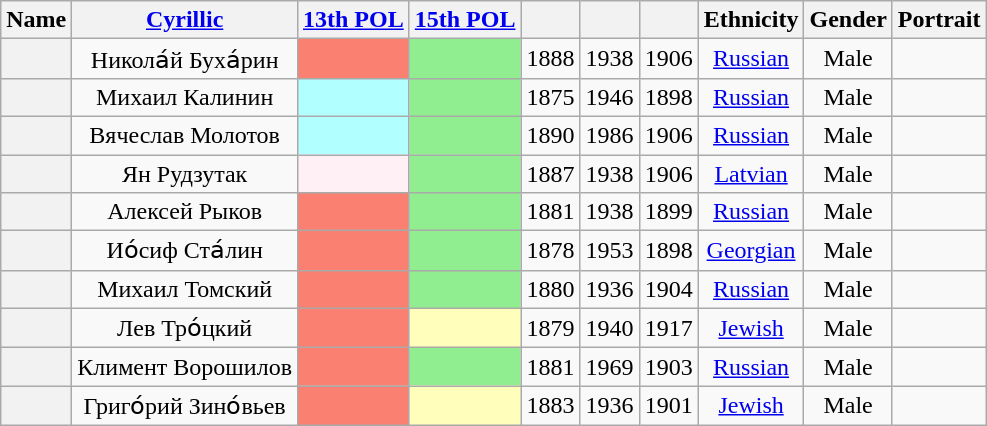<table class="wikitable sortable" style=text-align:center>
<tr>
<th scope="col">Name</th>
<th scope="col" class="unsortable"><a href='#'>Cyrillic</a></th>
<th scope="col"><a href='#'>13th POL</a></th>
<th scope="col"><a href='#'>15th POL</a></th>
<th scope="col"></th>
<th scope="col"></th>
<th scope="col"></th>
<th scope="col">Ethnicity</th>
<th scope="col">Gender</th>
<th scope="col" class="unsortable">Portrait</th>
</tr>
<tr>
<th align="center" scope="row" style="font-weight:normal;"></th>
<td>Никола́й Буха́рин</td>
<td bgcolor = Salmon></td>
<td bgcolor = LightGreen></td>
<td>1888</td>
<td>1938</td>
<td>1906</td>
<td><a href='#'>Russian</a></td>
<td>Male</td>
<td></td>
</tr>
<tr>
<th align="center" scope="row" style="font-weight:normal;"></th>
<td>Михаил Калинин</td>
<td bgcolor = #B2FFFF></td>
<td bgcolor = LightGreen></td>
<td>1875</td>
<td>1946</td>
<td>1898</td>
<td><a href='#'>Russian</a></td>
<td>Male</td>
<td></td>
</tr>
<tr>
<th align="center" scope="row" style="font-weight:normal;"></th>
<td>Вячеслав Молотов</td>
<td bgcolor = #B2FFFF></td>
<td bgcolor = LightGreen></td>
<td>1890</td>
<td>1986</td>
<td>1906</td>
<td><a href='#'>Russian</a></td>
<td>Male</td>
<td></td>
</tr>
<tr>
<th align="center" scope="row" style="font-weight:normal;"></th>
<td>Ян Рудзутак</td>
<td bgcolor = LavenderBlush></td>
<td bgcolor = LightGreen></td>
<td>1887</td>
<td>1938</td>
<td>1906</td>
<td><a href='#'>Latvian</a></td>
<td>Male</td>
<td></td>
</tr>
<tr>
<th align="center" scope="row" style="font-weight:normal;"></th>
<td>Алексей Рыков</td>
<td bgcolor = Salmon></td>
<td bgcolor = LightGreen></td>
<td>1881</td>
<td>1938</td>
<td>1899</td>
<td><a href='#'>Russian</a></td>
<td>Male</td>
<td></td>
</tr>
<tr>
<th align="center" scope="row" style="font-weight:normal;"></th>
<td>Ио́сиф Ста́лин</td>
<td bgcolor = Salmon></td>
<td bgcolor = LightGreen></td>
<td>1878</td>
<td>1953</td>
<td>1898</td>
<td><a href='#'>Georgian</a></td>
<td>Male</td>
<td></td>
</tr>
<tr>
<th align="center" scope="row" style="font-weight:normal;"></th>
<td>Михаил Томский</td>
<td bgcolor = Salmon></td>
<td bgcolor = LightGreen></td>
<td>1880</td>
<td>1936</td>
<td>1904</td>
<td><a href='#'>Russian</a></td>
<td>Male</td>
<td></td>
</tr>
<tr>
<th align="center" scope="row" style="font-weight:normal;"></th>
<td>Лев Тро́цкий</td>
<td bgcolor = Salmon></td>
<td bgcolor = ffffbb></td>
<td>1879</td>
<td>1940</td>
<td>1917</td>
<td><a href='#'>Jewish</a></td>
<td>Male</td>
<td></td>
</tr>
<tr>
<th align="center" scope="row" style="font-weight:normal;"></th>
<td>Климент Ворошилов</td>
<td bgcolor = Salmon></td>
<td bgcolor = LightGreen></td>
<td>1881</td>
<td>1969</td>
<td>1903</td>
<td><a href='#'>Russian</a></td>
<td>Male</td>
<td></td>
</tr>
<tr>
<th align="center" scope="row" style="font-weight:normal;"></th>
<td>Григо́рий Зино́вьев</td>
<td bgcolor = Salmon></td>
<td bgcolor = ffffbb></td>
<td>1883</td>
<td>1936</td>
<td>1901</td>
<td><a href='#'>Jewish</a></td>
<td>Male</td>
<td></td>
</tr>
</table>
